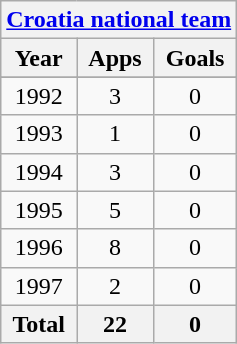<table class="wikitable" style="text-align:center">
<tr>
<th colspan=3><a href='#'>Croatia national team</a></th>
</tr>
<tr>
<th>Year</th>
<th>Apps</th>
<th>Goals</th>
</tr>
<tr>
</tr>
<tr>
<td>1992</td>
<td>3</td>
<td>0</td>
</tr>
<tr>
<td>1993</td>
<td>1</td>
<td>0</td>
</tr>
<tr>
<td>1994</td>
<td>3</td>
<td>0</td>
</tr>
<tr>
<td>1995</td>
<td>5</td>
<td>0</td>
</tr>
<tr>
<td>1996</td>
<td>8</td>
<td>0</td>
</tr>
<tr>
<td>1997</td>
<td>2</td>
<td>0</td>
</tr>
<tr>
<th>Total</th>
<th>22</th>
<th>0</th>
</tr>
</table>
